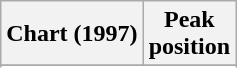<table class="wikitable sortable plainrowheaders" style="text-align:center;">
<tr>
<th scope="col">Chart (1997)</th>
<th scope="col">Peak<br>position</th>
</tr>
<tr>
</tr>
<tr>
</tr>
<tr>
</tr>
<tr>
</tr>
<tr>
</tr>
</table>
